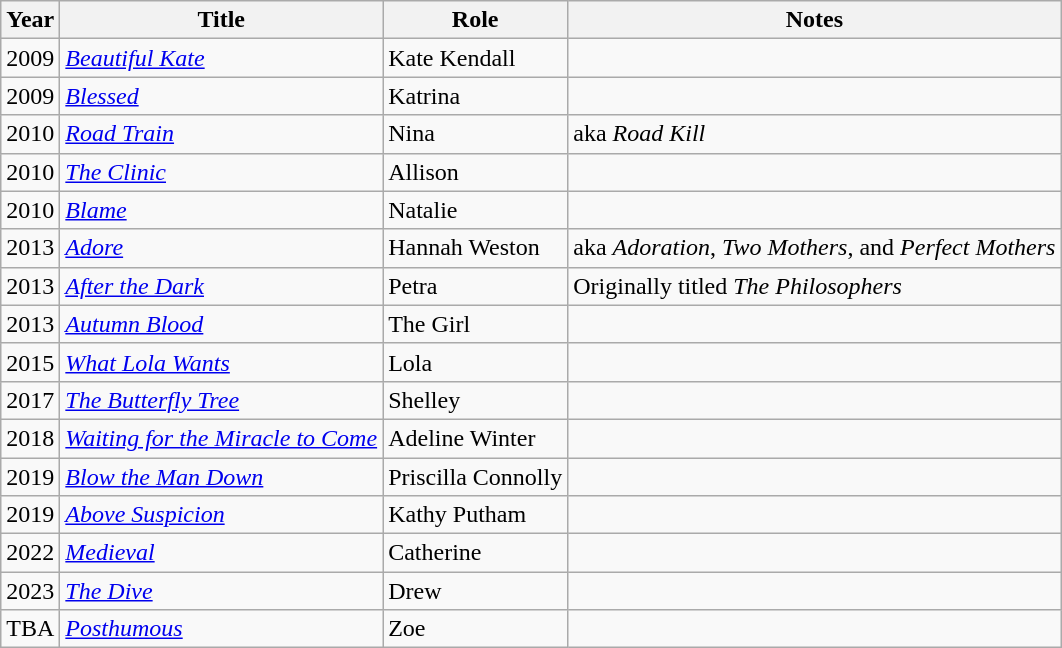<table class="wikitable sortable">
<tr>
<th>Year</th>
<th>Title</th>
<th>Role</th>
<th class="unsortable">Notes</th>
</tr>
<tr>
<td>2009</td>
<td><em><a href='#'>Beautiful Kate</a></em></td>
<td>Kate Kendall</td>
<td></td>
</tr>
<tr>
<td>2009</td>
<td><em><a href='#'>Blessed</a></em></td>
<td>Katrina</td>
<td></td>
</tr>
<tr>
<td>2010</td>
<td><em><a href='#'>Road Train</a></em></td>
<td>Nina</td>
<td>aka <em>Road Kill</em></td>
</tr>
<tr>
<td>2010</td>
<td><em><a href='#'>The Clinic</a></em></td>
<td>Allison</td>
<td></td>
</tr>
<tr>
<td>2010</td>
<td><em><a href='#'>Blame</a></em></td>
<td>Natalie</td>
<td></td>
</tr>
<tr>
<td>2013</td>
<td><em><a href='#'>Adore</a></em></td>
<td>Hannah Weston</td>
<td>aka <em>Adoration</em>, <em>Two Mothers</em>, and <em>Perfect Mothers</em></td>
</tr>
<tr>
<td>2013</td>
<td><em><a href='#'>After the Dark</a></em></td>
<td>Petra</td>
<td>Originally titled <em>The Philosophers</em></td>
</tr>
<tr>
<td>2013</td>
<td><em><a href='#'>Autumn Blood</a></em></td>
<td>The Girl</td>
<td></td>
</tr>
<tr>
<td>2015</td>
<td><em><a href='#'>What Lola Wants</a></em></td>
<td>Lola</td>
<td></td>
</tr>
<tr>
<td>2017</td>
<td><em><a href='#'>The Butterfly Tree</a></em></td>
<td>Shelley</td>
<td></td>
</tr>
<tr>
<td>2018</td>
<td><em><a href='#'>Waiting for the Miracle to Come</a></em></td>
<td>Adeline Winter</td>
<td></td>
</tr>
<tr>
<td>2019</td>
<td><em><a href='#'>Blow the Man Down</a></em></td>
<td>Priscilla Connolly</td>
<td></td>
</tr>
<tr>
<td>2019</td>
<td><em><a href='#'>Above Suspicion</a></em></td>
<td>Kathy Putham</td>
<td></td>
</tr>
<tr>
<td>2022</td>
<td><em><a href='#'>Medieval</a></em></td>
<td>Catherine</td>
<td></td>
</tr>
<tr>
<td>2023</td>
<td><em><a href='#'>The Dive</a></em></td>
<td>Drew</td>
<td></td>
</tr>
<tr>
<td>TBA</td>
<td><a href='#'><em>Posthumous</em></a></td>
<td>Zoe</td>
<td></td>
</tr>
</table>
